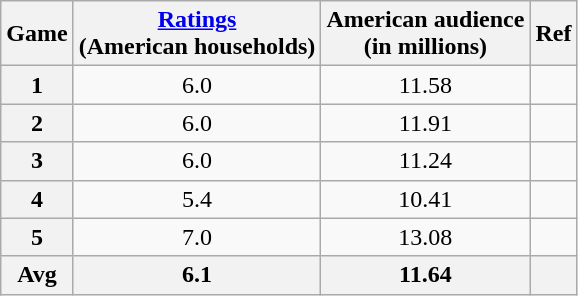<table class="wikitable sortable" style="text-align:center;">
<tr>
<th scope="col">Game</th>
<th scope="col"><a href='#'>Ratings</a><br>(American households)</th>
<th scope="col">American audience<br>(in millions)</th>
<th scope="col" class=unsortable>Ref</th>
</tr>
<tr>
<th scope="row">1</th>
<td>6.0</td>
<td>11.58</td>
<td></td>
</tr>
<tr>
<th scope="row">2</th>
<td>6.0</td>
<td>11.91</td>
<td></td>
</tr>
<tr>
<th scope="row">3</th>
<td>6.0</td>
<td>11.24</td>
<td></td>
</tr>
<tr>
<th scope="row">4</th>
<td>5.4</td>
<td>10.41</td>
<td></td>
</tr>
<tr>
<th scope="row">5</th>
<td>7.0</td>
<td>13.08</td>
<td></td>
</tr>
<tr class="sortbottom">
<th>Avg</th>
<th>6.1</th>
<th>11.64</th>
<th></th>
</tr>
</table>
